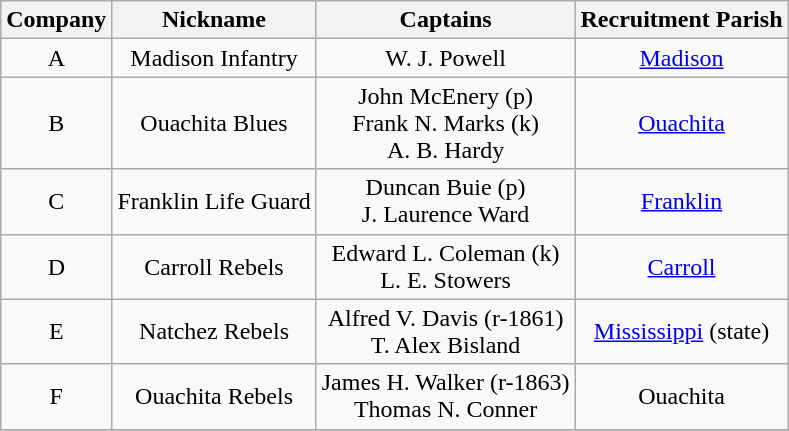<table class="wikitable" style="text-align:center; ">
<tr>
<th>Company</th>
<th>Nickname</th>
<th>Captains</th>
<th>Recruitment Parish</th>
</tr>
<tr>
<td rowspan=1>A</td>
<td>Madison Infantry</td>
<td>W. J. Powell</td>
<td><a href='#'>Madison</a></td>
</tr>
<tr>
<td rowspan=1>B</td>
<td>Ouachita Blues</td>
<td>John McEnery (p)<br>Frank N. Marks (k)<br>A. B. Hardy</td>
<td><a href='#'>Ouachita</a></td>
</tr>
<tr>
<td rowspan=1>C</td>
<td>Franklin Life Guard</td>
<td>Duncan Buie (p)<br> J. Laurence Ward</td>
<td><a href='#'>Franklin</a></td>
</tr>
<tr>
<td rowspan=1>D</td>
<td>Carroll Rebels</td>
<td>Edward L. Coleman (k)<br> L. E. Stowers</td>
<td><a href='#'>Carroll</a></td>
</tr>
<tr>
<td rowspan=1>E</td>
<td>Natchez Rebels</td>
<td>Alfred V. Davis (r-1861)<br> T. Alex Bisland</td>
<td><a href='#'>Mississippi</a> (state)</td>
</tr>
<tr>
<td rowspan=1>F</td>
<td>Ouachita Rebels</td>
<td>James H. Walker (r-1863)<br> Thomas N. Conner</td>
<td>Ouachita</td>
</tr>
<tr>
</tr>
</table>
